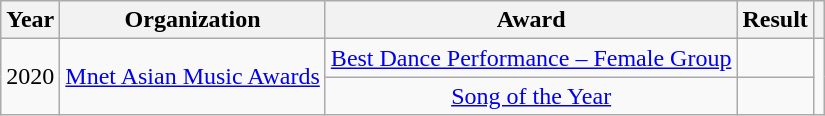<table class="wikitable">
<tr>
<th>Year</th>
<th>Organization</th>
<th>Award</th>
<th>Result</th>
<th></th>
</tr>
<tr>
<td align=center rowspan=2>2020</td>
<td align=center rowspan=2><a href='#'>Mnet Asian Music Awards</a></td>
<td align=center><a href='#'>Best Dance Performance – Female Group</a></td>
<td></td>
<td align=center rowspan=2></td>
</tr>
<tr>
<td align="center"><a href='#'>Song of the Year</a></td>
<td></td>
</tr>
</table>
